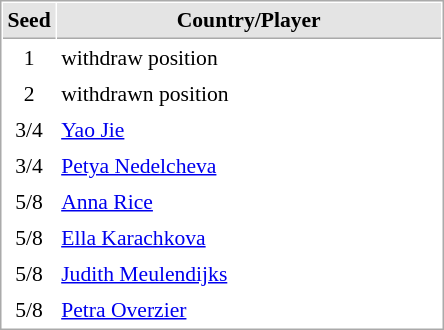<table cellspacing="1" cellpadding="3" style="border:1px solid #AAAAAA;font-size:90%">
<tr bgcolor="#E4E4E4">
<th style="border-bottom:1px solid #AAAAAA" width=20>Seed</th>
<th style="border-bottom:1px solid #AAAAAA" width=250>Country/Player</th>
</tr>
<tr>
<td align="center">1</td>
<td>withdraw position</td>
</tr>
<tr>
<td align="center">2</td>
<td>withdrawn position</td>
</tr>
<tr>
<td align="center">3/4</td>
<td> <a href='#'>Yao Jie</a></td>
</tr>
<tr>
<td align="center">3/4</td>
<td> <a href='#'>Petya Nedelcheva</a></td>
</tr>
<tr>
<td align="center">5/8</td>
<td> <a href='#'>Anna Rice</a></td>
</tr>
<tr>
<td align="center">5/8</td>
<td> <a href='#'>Ella Karachkova</a></td>
</tr>
<tr>
<td align="center">5/8</td>
<td> <a href='#'>Judith Meulendijks</a></td>
</tr>
<tr>
<td align="center">5/8</td>
<td> <a href='#'>Petra Overzier</a></td>
</tr>
</table>
